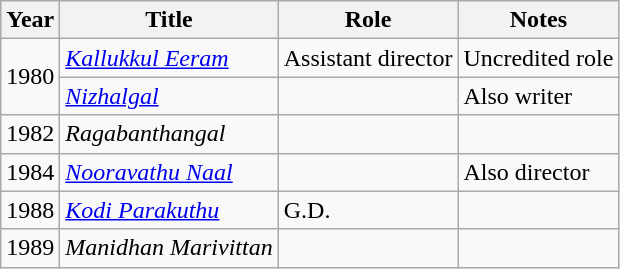<table class="wikitable sortable plainrowheaders">
<tr>
<th scope="col">Year</th>
<th scope="col">Title</th>
<th scope="col">Role</th>
<th scope="col" class="unsortable">Notes</th>
</tr>
<tr>
<td rowspan="2">1980</td>
<td><em><a href='#'>Kallukkul Eeram</a></em></td>
<td>Assistant director</td>
<td>Uncredited role</td>
</tr>
<tr>
<td><em><a href='#'>Nizhalgal</a></em></td>
<td></td>
<td>Also writer</td>
</tr>
<tr>
<td>1982</td>
<td><em>Ragabanthangal</em></td>
<td></td>
<td></td>
</tr>
<tr>
<td>1984</td>
<td><em><a href='#'>Nooravathu Naal</a></em></td>
<td></td>
<td>Also director</td>
</tr>
<tr>
<td>1988</td>
<td><em><a href='#'>Kodi Parakuthu</a></em></td>
<td>G.D.</td>
<td></td>
</tr>
<tr>
<td>1989</td>
<td><em>Manidhan Marivittan</em></td>
<td></td>
<td></td>
</tr>
</table>
